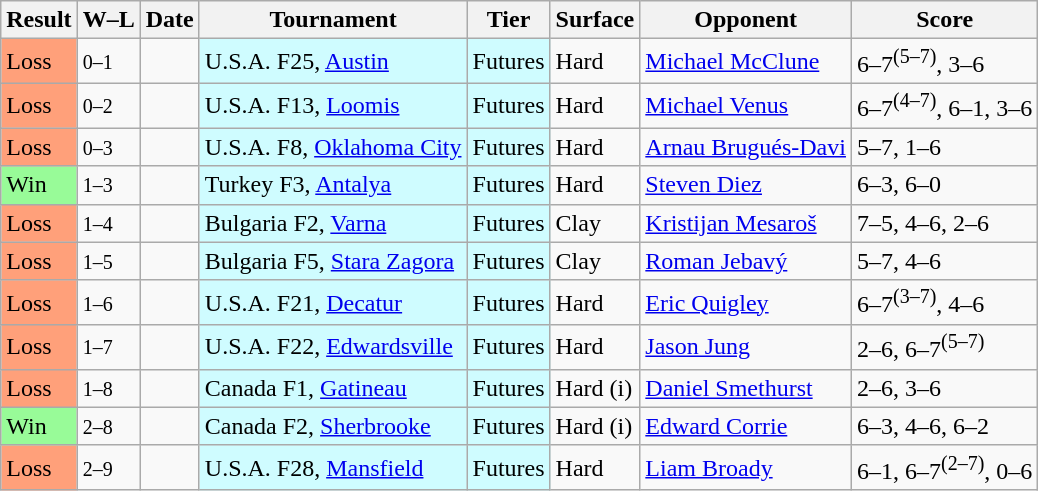<table class="sortable wikitable">
<tr>
<th>Result</th>
<th class="unsortable">W–L</th>
<th>Date</th>
<th>Tournament</th>
<th>Tier</th>
<th>Surface</th>
<th>Opponent</th>
<th class="unsortable">Score</th>
</tr>
<tr>
<td bgcolor=#FFA07A>Loss</td>
<td><small>0–1</small></td>
<td></td>
<td style="background:#cffcff;">U.S.A. F25, <a href='#'>Austin</a></td>
<td style="background:#cffcff;">Futures</td>
<td>Hard</td>
<td> <a href='#'>Michael McClune</a></td>
<td>6–7<sup>(5–7)</sup>, 3–6</td>
</tr>
<tr>
<td bgcolor=#FFA07A>Loss</td>
<td><small>0–2</small></td>
<td></td>
<td style="background:#cffcff;">U.S.A. F13, <a href='#'>Loomis</a></td>
<td style="background:#cffcff;">Futures</td>
<td>Hard</td>
<td> <a href='#'>Michael Venus</a></td>
<td>6–7<sup>(4–7)</sup>, 6–1, 3–6</td>
</tr>
<tr>
<td bgcolor=#FFA07A>Loss</td>
<td><small>0–3</small></td>
<td></td>
<td style="background:#cffcff;">U.S.A. F8, <a href='#'>Oklahoma City</a></td>
<td style="background:#cffcff;">Futures</td>
<td>Hard</td>
<td> <a href='#'>Arnau Brugués-Davi</a></td>
<td>5–7, 1–6</td>
</tr>
<tr>
<td bgcolor=#98fb98>Win</td>
<td><small>1–3</small></td>
<td></td>
<td style="background:#cffcff;">Turkey F3, <a href='#'>Antalya</a></td>
<td style="background:#cffcff;">Futures</td>
<td>Hard</td>
<td> <a href='#'>Steven Diez</a></td>
<td>6–3, 6–0</td>
</tr>
<tr>
<td bgcolor=#FFA07A>Loss</td>
<td><small>1–4</small></td>
<td></td>
<td style="background:#cffcff;">Bulgaria F2, <a href='#'>Varna</a></td>
<td style="background:#cffcff;">Futures</td>
<td>Clay</td>
<td> <a href='#'>Kristijan Mesaroš</a></td>
<td>7–5, 4–6, 2–6</td>
</tr>
<tr>
<td bgcolor=#FFA07A>Loss</td>
<td><small>1–5</small></td>
<td></td>
<td style="background:#cffcff;">Bulgaria F5, <a href='#'>Stara Zagora</a></td>
<td style="background:#cffcff;">Futures</td>
<td>Clay</td>
<td> <a href='#'>Roman Jebavý</a></td>
<td>5–7, 4–6</td>
</tr>
<tr>
<td bgcolor=#FFA07A>Loss</td>
<td><small>1–6</small></td>
<td></td>
<td style="background:#cffcff;">U.S.A. F21, <a href='#'>Decatur</a></td>
<td style="background:#cffcff;">Futures</td>
<td>Hard</td>
<td> <a href='#'>Eric Quigley</a></td>
<td>6–7<sup>(3–7)</sup>, 4–6</td>
</tr>
<tr>
<td bgcolor=#FFA07A>Loss</td>
<td><small>1–7</small></td>
<td></td>
<td style="background:#cffcff;">U.S.A. F22, <a href='#'>Edwardsville</a></td>
<td style="background:#cffcff;">Futures</td>
<td>Hard</td>
<td> <a href='#'>Jason Jung</a></td>
<td>2–6, 6–7<sup>(5–7)</sup></td>
</tr>
<tr>
<td bgcolor=#FFA07A>Loss</td>
<td><small>1–8</small></td>
<td></td>
<td style="background:#cffcff;">Canada F1, <a href='#'>Gatineau</a></td>
<td style="background:#cffcff;">Futures</td>
<td>Hard (i)</td>
<td> <a href='#'>Daniel Smethurst</a></td>
<td>2–6, 3–6</td>
</tr>
<tr>
<td bgcolor=#98fb98>Win</td>
<td><small>2–8</small></td>
<td></td>
<td style="background:#cffcff;">Canada F2, <a href='#'>Sherbrooke</a></td>
<td style="background:#cffcff;">Futures</td>
<td>Hard (i)</td>
<td> <a href='#'>Edward Corrie</a></td>
<td>6–3, 4–6, 6–2</td>
</tr>
<tr>
<td bgcolor=#FFA07A>Loss</td>
<td><small>2–9</small></td>
<td></td>
<td style="background:#cffcff;">U.S.A. F28, <a href='#'>Mansfield</a></td>
<td style="background:#cffcff;">Futures</td>
<td>Hard</td>
<td> <a href='#'>Liam Broady</a></td>
<td>6–1, 6–7<sup>(2–7)</sup>, 0–6</td>
</tr>
</table>
